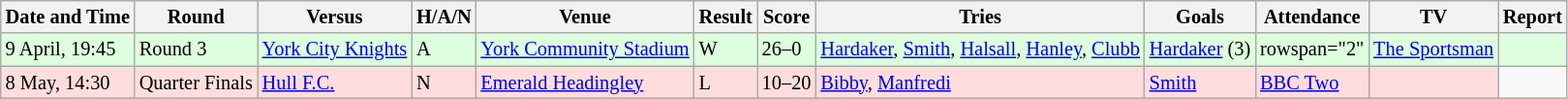<table class="wikitable" style="font-size:85%;">
<tr>
<th>Date and Time</th>
<th>Round</th>
<th>Versus</th>
<th>H/A/N</th>
<th>Venue</th>
<th>Result</th>
<th>Score</th>
<th>Tries</th>
<th>Goals</th>
<th>Attendance</th>
<th>TV</th>
<th>Report</th>
</tr>
<tr style="background:#ddffdd;">
<td>9 April, 19:45</td>
<td>Round 3</td>
<td> <a href='#'>York City Knights</a></td>
<td>A</td>
<td><a href='#'>York Community Stadium</a></td>
<td>W</td>
<td>26–0</td>
<td><a href='#'>Hardaker</a>, <a href='#'>Smith</a>, <a href='#'>Halsall</a>, <a href='#'>Hanley</a>, <a href='#'>Clubb</a></td>
<td><a href='#'>Hardaker</a> (3)</td>
<td>rowspan="2"</td>
<td><a href='#'>The Sportsman</a></td>
<td></td>
</tr>
<tr style="background:#ffdddd;">
<td>8 May, 14:30</td>
<td>Quarter Finals</td>
<td> <a href='#'>Hull F.C.</a></td>
<td>N</td>
<td><a href='#'>Emerald Headingley</a></td>
<td>L</td>
<td>10–20</td>
<td><a href='#'>Bibby</a>, <a href='#'>Manfredi</a></td>
<td><a href='#'>Smith</a></td>
<td><a href='#'>BBC Two</a></td>
<td></td>
</tr>
</table>
